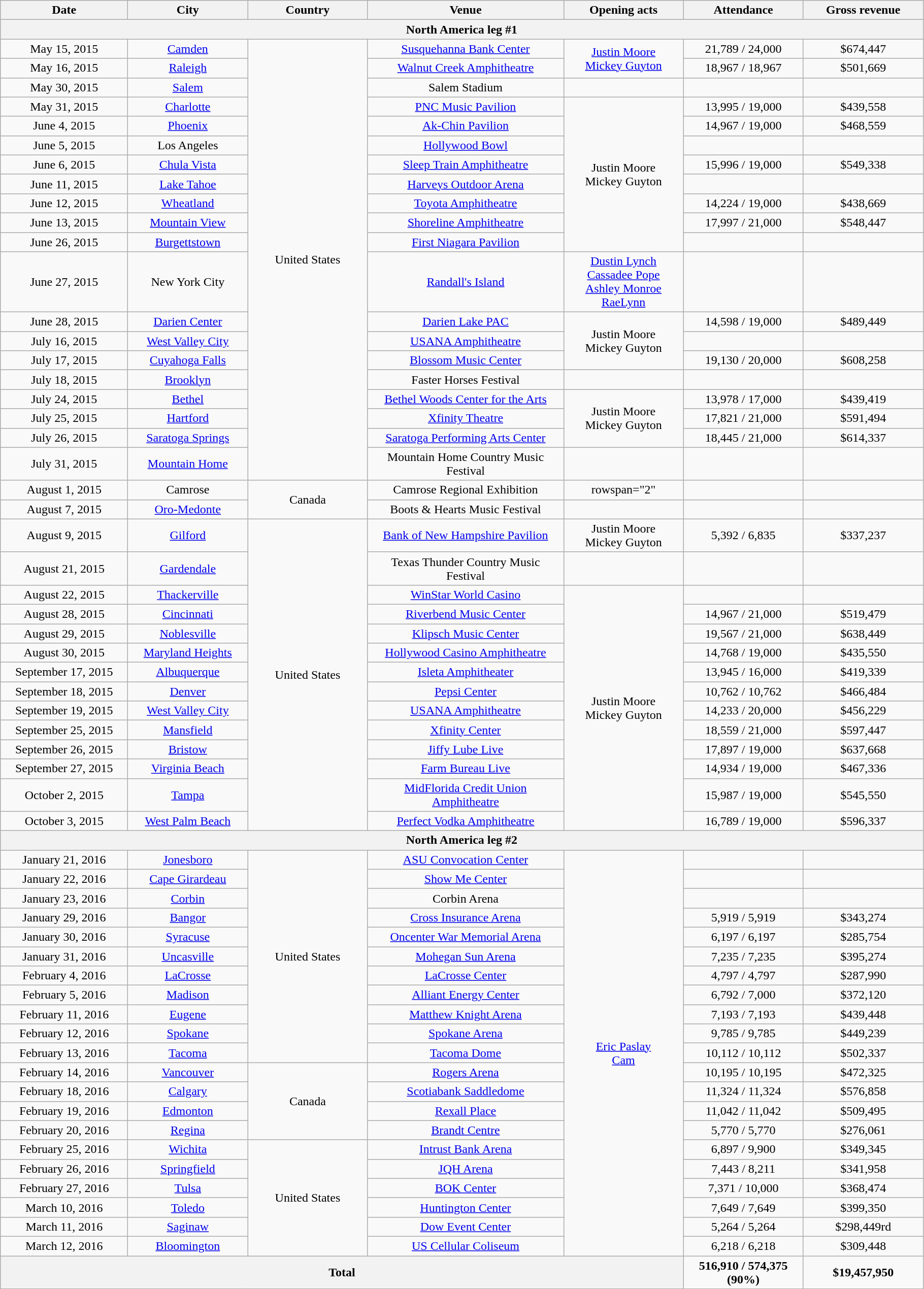<table class="wikitable" style="text-align:center;">
<tr>
<th style="width:160px;">Date</th>
<th style="width:150px;">City</th>
<th style="width:150px;">Country</th>
<th style="width:250px;">Venue</th>
<th style="width:150px;">Opening acts</th>
<th style="width:150px;">Attendance</th>
<th style="width:150px;">Gross revenue</th>
</tr>
<tr>
<th colspan="7">North America leg #1</th>
</tr>
<tr>
<td>May 15, 2015</td>
<td><a href='#'>Camden</a></td>
<td rowspan="20">United States</td>
<td><a href='#'>Susquehanna Bank Center</a></td>
<td rowspan="2"><a href='#'>Justin Moore</a><br><a href='#'>Mickey Guyton</a></td>
<td>21,789 / 24,000</td>
<td>$674,447</td>
</tr>
<tr>
<td>May 16, 2015</td>
<td><a href='#'>Raleigh</a></td>
<td><a href='#'>Walnut Creek Amphitheatre</a></td>
<td>18,967 / 18,967</td>
<td>$501,669</td>
</tr>
<tr>
<td>May 30, 2015</td>
<td><a href='#'>Salem</a></td>
<td>Salem Stadium</td>
<td></td>
<td></td>
<td></td>
</tr>
<tr>
<td>May 31, 2015</td>
<td><a href='#'>Charlotte</a></td>
<td><a href='#'>PNC Music Pavilion</a></td>
<td rowspan="8">Justin Moore<br>Mickey Guyton</td>
<td>13,995 / 19,000</td>
<td>$439,558</td>
</tr>
<tr>
<td>June 4, 2015</td>
<td><a href='#'>Phoenix</a></td>
<td><a href='#'>Ak-Chin Pavilion</a></td>
<td>14,967 / 19,000</td>
<td>$468,559</td>
</tr>
<tr>
<td>June 5, 2015</td>
<td>Los Angeles</td>
<td><a href='#'>Hollywood Bowl</a></td>
<td></td>
<td></td>
</tr>
<tr>
<td>June 6, 2015</td>
<td><a href='#'>Chula Vista</a></td>
<td><a href='#'>Sleep Train Amphitheatre</a></td>
<td>15,996 / 19,000</td>
<td>$549,338</td>
</tr>
<tr>
<td>June 11, 2015</td>
<td><a href='#'>Lake Tahoe</a></td>
<td><a href='#'>Harveys Outdoor Arena</a></td>
<td></td>
<td></td>
</tr>
<tr>
<td>June 12, 2015</td>
<td><a href='#'>Wheatland</a></td>
<td><a href='#'>Toyota Amphitheatre</a></td>
<td>14,224 / 19,000</td>
<td>$438,669</td>
</tr>
<tr>
<td>June 13, 2015</td>
<td><a href='#'>Mountain View</a></td>
<td><a href='#'>Shoreline Amphitheatre</a></td>
<td>17,997 / 21,000</td>
<td>$548,447</td>
</tr>
<tr>
<td>June 26, 2015</td>
<td><a href='#'>Burgettstown</a></td>
<td><a href='#'>First Niagara Pavilion</a></td>
<td></td>
<td></td>
</tr>
<tr>
<td>June 27, 2015</td>
<td>New York City</td>
<td><a href='#'>Randall's Island</a></td>
<td><a href='#'>Dustin Lynch</a><br><a href='#'>Cassadee Pope</a><br><a href='#'>Ashley Monroe</a><br><a href='#'>RaeLynn</a></td>
<td></td>
<td></td>
</tr>
<tr>
<td>June 28, 2015</td>
<td><a href='#'>Darien Center</a></td>
<td><a href='#'>Darien Lake PAC</a></td>
<td rowspan="3">Justin Moore<br>Mickey Guyton</td>
<td>14,598 / 19,000</td>
<td>$489,449</td>
</tr>
<tr>
<td>July 16, 2015</td>
<td><a href='#'>West Valley City</a></td>
<td><a href='#'>USANA Amphitheatre</a></td>
<td></td>
<td></td>
</tr>
<tr>
<td>July 17, 2015</td>
<td><a href='#'>Cuyahoga Falls</a></td>
<td><a href='#'>Blossom Music Center</a></td>
<td>19,130 / 20,000</td>
<td>$608,258</td>
</tr>
<tr>
<td>July 18, 2015 </td>
<td><a href='#'>Brooklyn</a></td>
<td>Faster Horses Festival</td>
<td></td>
<td></td>
<td></td>
</tr>
<tr>
<td>July 24, 2015</td>
<td><a href='#'>Bethel</a></td>
<td><a href='#'>Bethel Woods Center for the Arts</a></td>
<td rowspan="3">Justin Moore<br>Mickey Guyton</td>
<td>13,978 / 17,000</td>
<td>$439,419</td>
</tr>
<tr>
<td>July 25, 2015</td>
<td><a href='#'>Hartford</a></td>
<td><a href='#'>Xfinity Theatre</a></td>
<td>17,821 / 21,000</td>
<td>$591,494</td>
</tr>
<tr>
<td>July 26, 2015</td>
<td><a href='#'>Saratoga Springs</a></td>
<td><a href='#'>Saratoga Performing Arts Center</a></td>
<td>18,445 / 21,000</td>
<td>$614,337</td>
</tr>
<tr>
<td>July 31, 2015 </td>
<td><a href='#'>Mountain Home</a></td>
<td>Mountain Home Country Music Festival</td>
<td></td>
<td></td>
<td></td>
</tr>
<tr>
<td>August 1, 2015</td>
<td>Camrose</td>
<td rowspan="2">Canada</td>
<td>Camrose Regional Exhibition</td>
<td>rowspan="2" </td>
<td></td>
<td></td>
</tr>
<tr>
<td>August 7, 2015 </td>
<td><a href='#'>Oro-Medonte</a></td>
<td>Boots & Hearts Music Festival</td>
<td></td>
<td></td>
</tr>
<tr>
<td>August 9, 2015</td>
<td><a href='#'>Gilford</a></td>
<td rowspan="14">United States</td>
<td><a href='#'>Bank of New Hampshire Pavilion</a></td>
<td>Justin Moore<br>Mickey Guyton</td>
<td>5,392 / 6,835</td>
<td>$337,237</td>
</tr>
<tr>
<td>August 21, 2015 </td>
<td><a href='#'>Gardendale</a></td>
<td>Texas Thunder Country Music Festival</td>
<td></td>
<td></td>
<td></td>
</tr>
<tr>
<td>August 22, 2015</td>
<td><a href='#'>Thackerville</a></td>
<td><a href='#'>WinStar World Casino</a></td>
<td rowspan="12">Justin Moore<br>Mickey Guyton</td>
<td></td>
<td></td>
</tr>
<tr>
<td>August 28, 2015</td>
<td><a href='#'>Cincinnati</a></td>
<td><a href='#'>Riverbend Music Center</a></td>
<td>14,967 / 21,000</td>
<td>$519,479</td>
</tr>
<tr>
<td>August 29, 2015</td>
<td><a href='#'>Noblesville</a></td>
<td><a href='#'>Klipsch Music Center</a></td>
<td>19,567 / 21,000</td>
<td>$638,449</td>
</tr>
<tr>
<td>August 30, 2015</td>
<td><a href='#'>Maryland Heights</a></td>
<td><a href='#'>Hollywood Casino Amphitheatre</a></td>
<td>14,768 / 19,000</td>
<td>$435,550</td>
</tr>
<tr>
<td>September 17, 2015</td>
<td><a href='#'>Albuquerque</a></td>
<td><a href='#'>Isleta Amphitheater</a></td>
<td>13,945 / 16,000</td>
<td>$419,339</td>
</tr>
<tr>
<td>September 18, 2015</td>
<td><a href='#'>Denver</a></td>
<td><a href='#'>Pepsi Center</a></td>
<td>10,762 / 10,762</td>
<td>$466,484</td>
</tr>
<tr>
<td>September 19, 2015</td>
<td><a href='#'>West Valley City</a></td>
<td><a href='#'>USANA Amphitheatre</a></td>
<td>14,233 / 20,000</td>
<td>$456,229</td>
</tr>
<tr>
<td>September 25, 2015</td>
<td><a href='#'>Mansfield</a></td>
<td><a href='#'>Xfinity Center</a></td>
<td>18,559 / 21,000</td>
<td>$597,447</td>
</tr>
<tr>
<td>September 26, 2015</td>
<td><a href='#'>Bristow</a></td>
<td><a href='#'>Jiffy Lube Live</a></td>
<td>17,897 / 19,000</td>
<td>$637,668</td>
</tr>
<tr>
<td>September 27, 2015</td>
<td><a href='#'>Virginia Beach</a></td>
<td><a href='#'>Farm Bureau Live</a></td>
<td>14,934 / 19,000</td>
<td>$467,336</td>
</tr>
<tr>
<td>October 2, 2015</td>
<td><a href='#'>Tampa</a></td>
<td><a href='#'>MidFlorida Credit Union Amphitheatre</a></td>
<td>15,987 / 19,000</td>
<td>$545,550</td>
</tr>
<tr>
<td>October 3, 2015</td>
<td><a href='#'>West Palm Beach</a></td>
<td><a href='#'>Perfect Vodka Amphitheatre</a></td>
<td>16,789 / 19,000</td>
<td>$596,337</td>
</tr>
<tr>
<th colspan="7">North America leg #2</th>
</tr>
<tr>
<td>January 21, 2016</td>
<td><a href='#'>Jonesboro</a></td>
<td rowspan="11">United States</td>
<td><a href='#'>ASU Convocation Center</a></td>
<td rowspan="21"><a href='#'>Eric Paslay</a><br><a href='#'>Cam</a></td>
<td></td>
<td></td>
</tr>
<tr>
<td>January 22, 2016</td>
<td><a href='#'>Cape Girardeau</a></td>
<td><a href='#'>Show Me Center</a></td>
<td></td>
<td></td>
</tr>
<tr>
<td>January 23, 2016</td>
<td><a href='#'>Corbin</a></td>
<td>Corbin Arena</td>
<td></td>
<td></td>
</tr>
<tr>
<td>January 29, 2016</td>
<td><a href='#'>Bangor</a></td>
<td><a href='#'>Cross Insurance Arena</a></td>
<td>5,919 / 5,919</td>
<td>$343,274</td>
</tr>
<tr>
<td>January 30, 2016</td>
<td><a href='#'>Syracuse</a></td>
<td><a href='#'>Oncenter War Memorial Arena</a></td>
<td>6,197 / 6,197</td>
<td>$285,754</td>
</tr>
<tr>
<td>January 31, 2016</td>
<td><a href='#'>Uncasville</a></td>
<td><a href='#'>Mohegan Sun Arena</a></td>
<td>7,235 / 7,235</td>
<td>$395,274</td>
</tr>
<tr>
<td>February 4, 2016</td>
<td><a href='#'>LaCrosse</a></td>
<td><a href='#'>LaCrosse Center</a></td>
<td>4,797 / 4,797</td>
<td>$287,990</td>
</tr>
<tr>
<td>February 5, 2016</td>
<td><a href='#'>Madison</a></td>
<td><a href='#'>Alliant Energy Center</a></td>
<td>6,792 / 7,000</td>
<td>$372,120</td>
</tr>
<tr>
<td>February 11, 2016</td>
<td><a href='#'>Eugene</a></td>
<td><a href='#'>Matthew Knight Arena</a></td>
<td>7,193 / 7,193</td>
<td>$439,448</td>
</tr>
<tr>
<td>February 12, 2016</td>
<td><a href='#'>Spokane</a></td>
<td><a href='#'>Spokane Arena</a></td>
<td>9,785 / 9,785</td>
<td>$449,239</td>
</tr>
<tr>
<td>February 13, 2016</td>
<td><a href='#'>Tacoma</a></td>
<td><a href='#'>Tacoma Dome</a></td>
<td>10,112 / 10,112</td>
<td>$502,337</td>
</tr>
<tr>
<td>February 14, 2016</td>
<td><a href='#'>Vancouver</a></td>
<td rowspan="4">Canada</td>
<td><a href='#'>Rogers Arena</a></td>
<td>10,195 / 10,195</td>
<td>$472,325</td>
</tr>
<tr>
<td>February 18, 2016</td>
<td><a href='#'>Calgary</a></td>
<td><a href='#'>Scotiabank Saddledome</a></td>
<td>11,324 / 11,324</td>
<td>$576,858</td>
</tr>
<tr>
<td>February 19, 2016</td>
<td><a href='#'>Edmonton</a></td>
<td><a href='#'>Rexall Place</a></td>
<td>11,042 / 11,042</td>
<td>$509,495</td>
</tr>
<tr>
<td>February 20, 2016</td>
<td><a href='#'>Regina</a></td>
<td><a href='#'>Brandt Centre</a></td>
<td>5,770 / 5,770</td>
<td>$276,061</td>
</tr>
<tr>
<td>February 25, 2016</td>
<td><a href='#'>Wichita</a></td>
<td rowspan="6">United States</td>
<td><a href='#'>Intrust Bank Arena</a></td>
<td>6,897 / 9,900</td>
<td>$349,345</td>
</tr>
<tr>
<td>February 26, 2016</td>
<td><a href='#'>Springfield</a></td>
<td><a href='#'>JQH Arena</a></td>
<td>7,443 / 8,211</td>
<td>$341,958</td>
</tr>
<tr>
<td>February 27, 2016</td>
<td><a href='#'>Tulsa</a></td>
<td><a href='#'>BOK Center</a></td>
<td>7,371 / 10,000</td>
<td>$368,474</td>
</tr>
<tr>
<td>March 10, 2016</td>
<td><a href='#'>Toledo</a></td>
<td><a href='#'>Huntington Center</a></td>
<td>7,649 / 7,649</td>
<td>$399,350</td>
</tr>
<tr>
<td>March 11, 2016</td>
<td><a href='#'>Saginaw</a></td>
<td><a href='#'>Dow Event Center</a></td>
<td>5,264 / 5,264</td>
<td>$298,449rd</td>
</tr>
<tr>
<td>March 12, 2016</td>
<td><a href='#'>Bloomington</a></td>
<td><a href='#'>US Cellular Coliseum</a></td>
<td>6,218 / 6,218</td>
<td>$309,448</td>
</tr>
<tr>
<th colspan="5">Total</th>
<td><strong>516,910 / 574,375 (90%)</strong></td>
<td><strong>$19,457,950</strong></td>
</tr>
</table>
